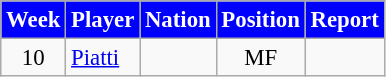<table class="wikitable" style="font-size: 95%; text-align: center;">
<tr>
<th style="background:#00f; color:white; text-align:center;">Week</th>
<th style="background:#00f; color:white; text-align:center;">Player</th>
<th style="background:#00f; color:white; text-align:center;">Nation</th>
<th style="background:#00f; color:white; text-align:center;">Position</th>
<th style="background:#00f; color:white; text-align:center;">Report</th>
</tr>
<tr>
<td>10</td>
<td style="text-align:left;"><a href='#'>Piatti</a></td>
<td style="text-align:left;"></td>
<td>MF</td>
<td></td>
</tr>
</table>
